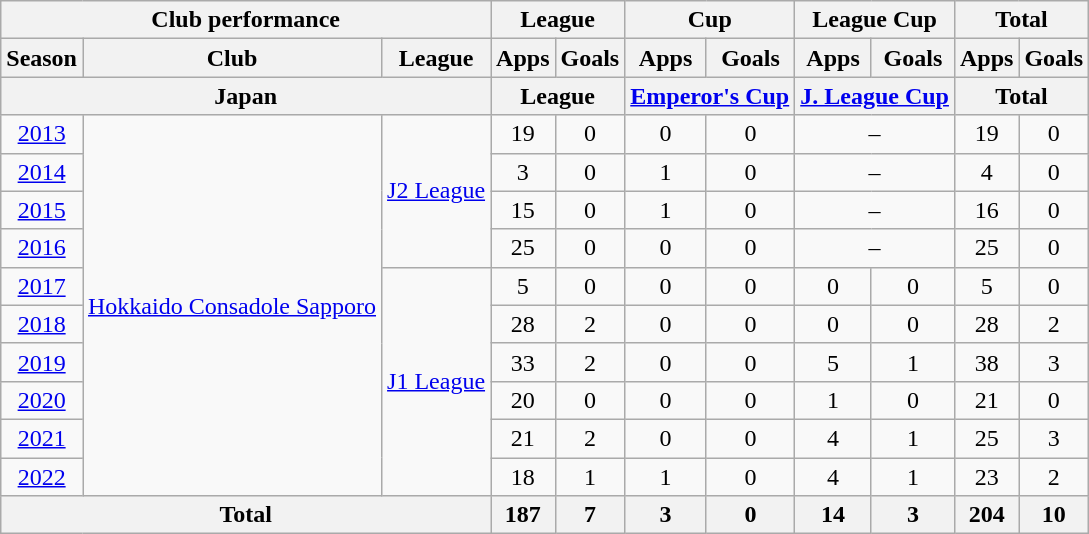<table class="wikitable" style="text-align:center;">
<tr>
<th colspan=3>Club performance</th>
<th colspan=2>League</th>
<th colspan=2>Cup</th>
<th colspan=2>League Cup</th>
<th colspan=2>Total</th>
</tr>
<tr>
<th>Season</th>
<th>Club</th>
<th>League</th>
<th>Apps</th>
<th>Goals</th>
<th>Apps</th>
<th>Goals</th>
<th>Apps</th>
<th>Goals</th>
<th>Apps</th>
<th>Goals</th>
</tr>
<tr>
<th colspan=3>Japan</th>
<th colspan=2>League</th>
<th colspan=2><a href='#'>Emperor's Cup</a></th>
<th colspan=2><a href='#'>J. League Cup</a></th>
<th colspan=2>Total</th>
</tr>
<tr>
<td><a href='#'>2013</a></td>
<td rowspan="10"><a href='#'>Hokkaido Consadole Sapporo</a></td>
<td rowspan="4"><a href='#'>J2 League</a></td>
<td>19</td>
<td>0</td>
<td>0</td>
<td>0</td>
<td colspan="2">–</td>
<td>19</td>
<td>0</td>
</tr>
<tr>
<td><a href='#'>2014</a></td>
<td>3</td>
<td>0</td>
<td>1</td>
<td>0</td>
<td colspan="2">–</td>
<td>4</td>
<td>0</td>
</tr>
<tr>
<td><a href='#'>2015</a></td>
<td>15</td>
<td>0</td>
<td>1</td>
<td>0</td>
<td colspan="2">–</td>
<td>16</td>
<td>0</td>
</tr>
<tr>
<td><a href='#'>2016</a></td>
<td>25</td>
<td>0</td>
<td>0</td>
<td>0</td>
<td colspan="2">–</td>
<td>25</td>
<td>0</td>
</tr>
<tr>
<td><a href='#'>2017</a></td>
<td rowspan="6"><a href='#'>J1 League</a></td>
<td>5</td>
<td>0</td>
<td>0</td>
<td>0</td>
<td>0</td>
<td>0</td>
<td>5</td>
<td>0</td>
</tr>
<tr>
<td><a href='#'>2018</a></td>
<td>28</td>
<td>2</td>
<td>0</td>
<td>0</td>
<td>0</td>
<td>0</td>
<td>28</td>
<td>2</td>
</tr>
<tr>
<td><a href='#'>2019</a></td>
<td>33</td>
<td>2</td>
<td>0</td>
<td>0</td>
<td>5</td>
<td>1</td>
<td>38</td>
<td>3</td>
</tr>
<tr>
<td><a href='#'>2020</a></td>
<td>20</td>
<td>0</td>
<td>0</td>
<td>0</td>
<td>1</td>
<td>0</td>
<td>21</td>
<td>0</td>
</tr>
<tr>
<td><a href='#'>2021</a></td>
<td>21</td>
<td>2</td>
<td>0</td>
<td>0</td>
<td>4</td>
<td>1</td>
<td>25</td>
<td>3</td>
</tr>
<tr>
<td><a href='#'>2022</a></td>
<td>18</td>
<td>1</td>
<td>1</td>
<td>0</td>
<td>4</td>
<td>1</td>
<td>23</td>
<td>2</td>
</tr>
<tr>
<th colspan="3">Total</th>
<th>187</th>
<th>7</th>
<th>3</th>
<th>0</th>
<th>14</th>
<th>3</th>
<th>204</th>
<th>10</th>
</tr>
</table>
